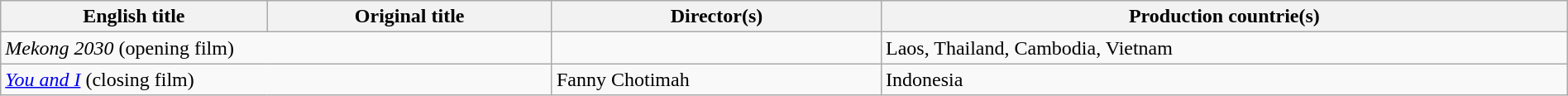<table class="sortable wikitable" style="width:100%; margin-bottom:4px">
<tr>
<th scope="col">English title</th>
<th scope="col">Original title</th>
<th scope="col">Director(s)</th>
<th scope="col">Production countrie(s)</th>
</tr>
<tr>
<td colspan="2"><em>Mekong 2030</em> (opening film)</td>
<td></td>
<td>Laos, Thailand, Cambodia, Vietnam</td>
</tr>
<tr>
<td colspan="2"><em><a href='#'>You and I</a></em> (closing film)</td>
<td>Fanny Chotimah</td>
<td>Indonesia</td>
</tr>
</table>
